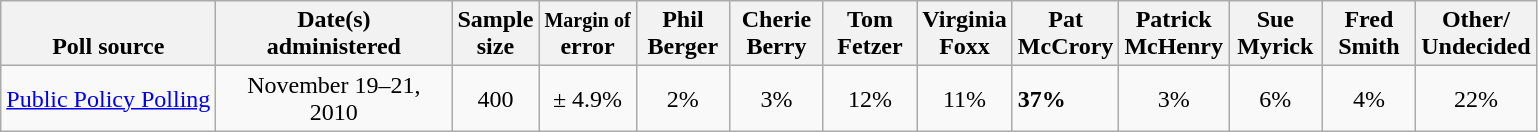<table class="wikitable">
<tr valign= bottom>
<th>Poll source</th>
<th style="width:150px;">Date(s)<br>administered</th>
<th class=small>Sample<br>size</th>
<th><small>Margin of</small><br>error</th>
<th style="width:55px;">Phil<br>Berger</th>
<th style="width:55px;">Cherie<br>Berry</th>
<th style="width:55px;">Tom<br>Fetzer</th>
<th style="width:55px;">Virginia<br>Foxx</th>
<th style="width:55px;">Pat<br>McCrory</th>
<th style="width:55px;">Patrick<br>McHenry</th>
<th style="width:55px;">Sue<br>Myrick</th>
<th style="width:55px;">Fred<br>Smith</th>
<th style="width:55px;">Other/<br>Undecided</th>
</tr>
<tr>
<td><a href='#'>Public Policy Polling</a></td>
<td align=center>November 19–21, 2010</td>
<td align=center>400</td>
<td align=center>± 4.9%</td>
<td align=center>2%</td>
<td align=center>3%</td>
<td align=center>12%</td>
<td align=center>11%</td>
<td><strong>37%</strong></td>
<td align=center>3%</td>
<td align=center>6%</td>
<td align=center>4%</td>
<td align=center>22%</td>
</tr>
</table>
